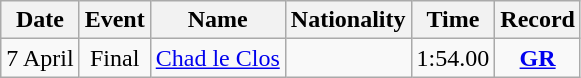<table class=wikitable style=text-align:center>
<tr>
<th>Date</th>
<th>Event</th>
<th>Name</th>
<th>Nationality</th>
<th>Time</th>
<th>Record</th>
</tr>
<tr>
<td>7 April</td>
<td>Final</td>
<td align=left><a href='#'>Chad le Clos</a></td>
<td align=left></td>
<td>1:54.00</td>
<td><strong><a href='#'>GR</a></strong></td>
</tr>
</table>
